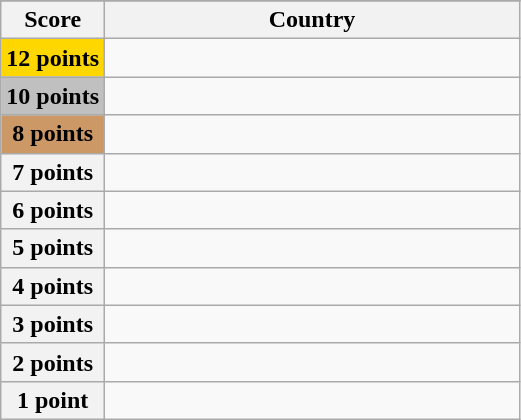<table class="wikitable">
<tr>
</tr>
<tr>
<th scope="col" width="20%">Score</th>
<th scope="col">Country</th>
</tr>
<tr>
<th scope="row" style="background:gold">12 points</th>
<td></td>
</tr>
<tr>
<th scope="row" style="background:silver">10 points</th>
<td></td>
</tr>
<tr>
<th scope="row" style="background:#CC9966">8 points</th>
<td></td>
</tr>
<tr>
<th scope="row">7 points</th>
<td></td>
</tr>
<tr>
<th scope="row">6 points</th>
<td></td>
</tr>
<tr>
<th scope="row">5 points</th>
<td></td>
</tr>
<tr>
<th scope="row">4 points</th>
<td></td>
</tr>
<tr>
<th scope="row">3 points</th>
<td></td>
</tr>
<tr>
<th scope="row">2 points</th>
<td></td>
</tr>
<tr>
<th scope="row">1 point</th>
<td></td>
</tr>
</table>
